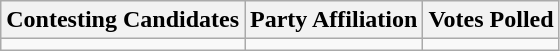<table class="wikitable sortable">
<tr>
<th>Contesting Candidates</th>
<th>Party Affiliation</th>
<th>Votes Polled</th>
</tr>
<tr>
<td></td>
<td></td>
<td></td>
</tr>
</table>
